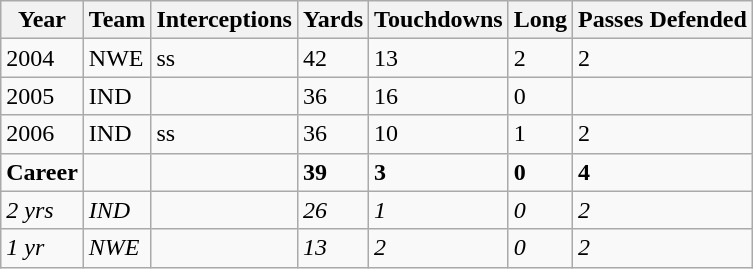<table class="wikitable">
<tr>
<th>Year</th>
<th>Team</th>
<th>Interceptions</th>
<th>Yards</th>
<th>Touchdowns</th>
<th>Long</th>
<th>Passes Defended</th>
</tr>
<tr>
<td>2004</td>
<td>NWE</td>
<td>ss</td>
<td>42</td>
<td>13</td>
<td>2</td>
<td>2</td>
</tr>
<tr>
<td>2005</td>
<td>IND</td>
<td></td>
<td>36</td>
<td>16</td>
<td>0</td>
<td></td>
</tr>
<tr>
<td>2006</td>
<td>IND</td>
<td>ss</td>
<td>36</td>
<td>10</td>
<td>1</td>
<td>2</td>
</tr>
<tr>
<td><strong>Career</strong></td>
<td></td>
<td></td>
<td><strong>39</strong></td>
<td><strong>3</strong></td>
<td><strong>0</strong></td>
<td><strong>4</strong></td>
</tr>
<tr>
<td><em>2 yrs</em></td>
<td><em>IND</em></td>
<td></td>
<td><em>26</em></td>
<td><em>1</em></td>
<td><em>0</em></td>
<td><em>2</em></td>
</tr>
<tr>
<td><em>1 yr</em></td>
<td><em>NWE</em></td>
<td></td>
<td><em>13</em></td>
<td><em>2</em></td>
<td><em>0</em></td>
<td><em>2</em></td>
</tr>
</table>
